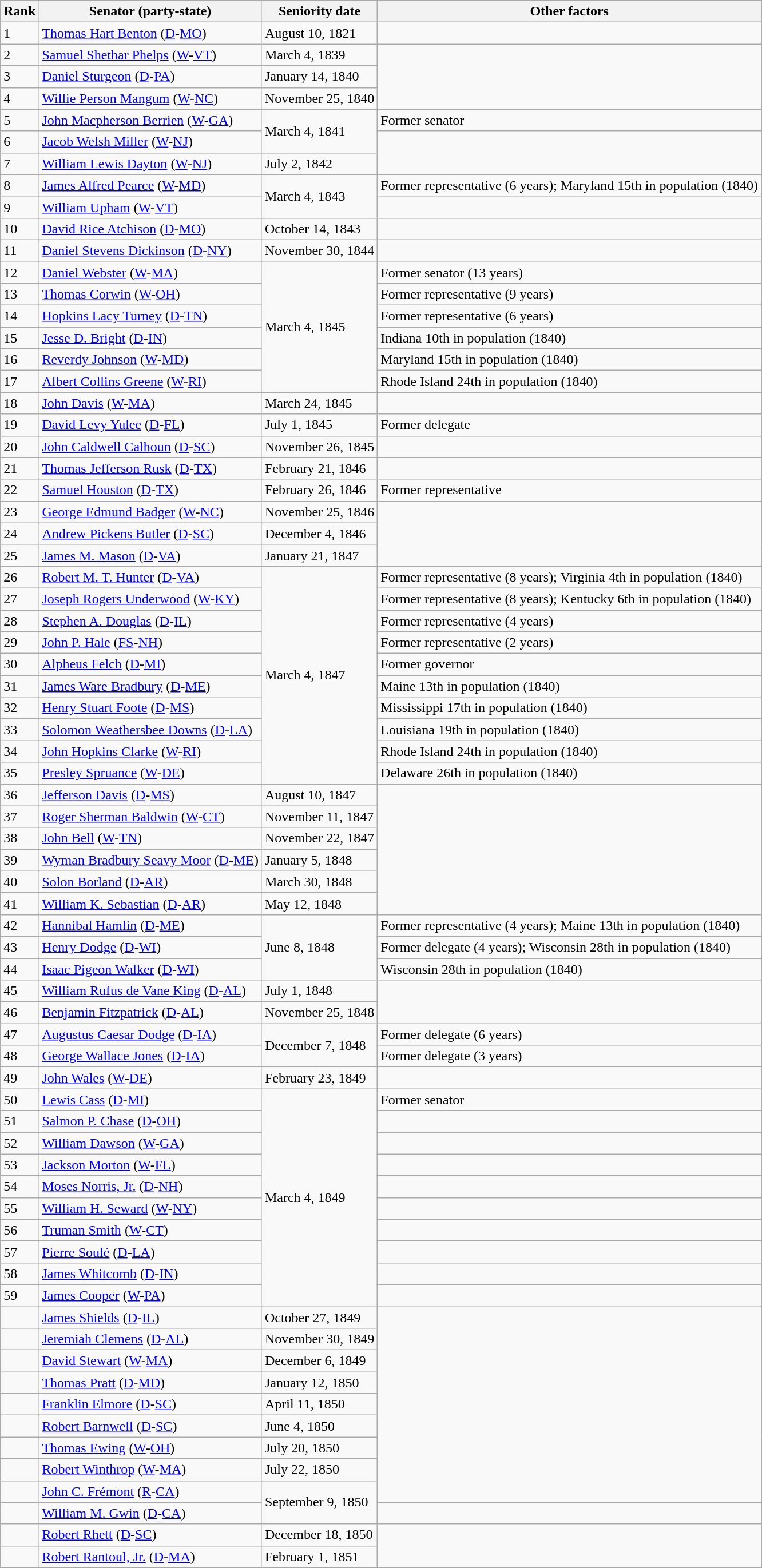<table class=wikitable>
<tr valign=bottom>
<th>Rank</th>
<th>Senator (party-state)</th>
<th>Seniority date</th>
<th>Other factors</th>
</tr>
<tr>
<td>1</td>
<td><a href='#'>Thomas Hart Benton</a> (<a href='#'>D</a>-<a href='#'>MO</a>)</td>
<td>August 10, 1821</td>
<td></td>
</tr>
<tr>
<td>2</td>
<td><a href='#'>Samuel Shethar Phelps</a> (<a href='#'>W</a>-<a href='#'>VT</a>)</td>
<td>March 4, 1839</td>
</tr>
<tr>
<td>3</td>
<td><a href='#'>Daniel Sturgeon</a> (<a href='#'>D</a>-<a href='#'>PA</a>)</td>
<td>January 14, 1840</td>
</tr>
<tr>
<td>4</td>
<td><a href='#'>Willie Person Mangum</a> (<a href='#'>W</a>-<a href='#'>NC</a>)</td>
<td>November 25, 1840</td>
</tr>
<tr>
<td>5</td>
<td><a href='#'>John Macpherson Berrien</a> (<a href='#'>W</a>-<a href='#'>GA</a>)</td>
<td rowspan=2>March 4, 1841</td>
<td>Former senator</td>
</tr>
<tr>
<td>6</td>
<td><a href='#'>Jacob Welsh Miller</a> (<a href='#'>W</a>-<a href='#'>NJ</a>)</td>
</tr>
<tr>
<td>7</td>
<td><a href='#'>William Lewis Dayton</a> (<a href='#'>W</a>-<a href='#'>NJ</a>)</td>
<td>July 2, 1842</td>
</tr>
<tr>
<td>8</td>
<td><a href='#'>James Alfred Pearce</a> (<a href='#'>W</a>-<a href='#'>MD</a>)</td>
<td rowspan=2>March 4, 1843</td>
<td>Former representative (6 years); Maryland 15th in population (1840)</td>
</tr>
<tr>
<td>9</td>
<td><a href='#'>William Upham</a> (<a href='#'>W</a>-<a href='#'>VT</a>)</td>
<td></td>
</tr>
<tr>
<td>10</td>
<td><a href='#'>David Rice Atchison</a> (<a href='#'>D</a>-<a href='#'>MO</a>)</td>
<td>October 14, 1843</td>
<td></td>
</tr>
<tr>
<td>11</td>
<td><a href='#'>Daniel Stevens Dickinson</a> (<a href='#'>D</a>-<a href='#'>NY</a>)</td>
<td>November 30, 1844</td>
</tr>
<tr>
<td>12</td>
<td><a href='#'>Daniel Webster</a> (<a href='#'>W</a>-<a href='#'>MA</a>)</td>
<td rowspan=6>March 4, 1845</td>
<td>Former senator (13 years)</td>
</tr>
<tr>
<td>13</td>
<td><a href='#'>Thomas Corwin</a> (<a href='#'>W</a>-<a href='#'>OH</a>)</td>
<td>Former representative (9 years)</td>
</tr>
<tr>
<td>14</td>
<td><a href='#'>Hopkins Lacy Turney</a> (<a href='#'>D</a>-<a href='#'>TN</a>)</td>
<td>Former representative (6 years)</td>
</tr>
<tr>
<td>15</td>
<td><a href='#'>Jesse D. Bright</a> (<a href='#'>D</a>-<a href='#'>IN</a>)</td>
<td>Indiana 10th in population (1840)</td>
</tr>
<tr>
<td>16</td>
<td><a href='#'>Reverdy Johnson</a> (<a href='#'>W</a>-<a href='#'>MD</a>)</td>
<td>Maryland 15th in population (1840)</td>
</tr>
<tr>
<td>17</td>
<td><a href='#'>Albert Collins Greene</a> (<a href='#'>W</a>-<a href='#'>RI</a>)</td>
<td>Rhode Island 24th in population (1840)</td>
</tr>
<tr>
<td>18</td>
<td><a href='#'>John Davis</a> (<a href='#'>W</a>-<a href='#'>MA</a>)</td>
<td>March 24, 1845</td>
</tr>
<tr>
<td>19</td>
<td><a href='#'>David Levy Yulee</a> (<a href='#'>D</a>-<a href='#'>FL</a>)</td>
<td>July 1, 1845</td>
<td>Former delegate</td>
</tr>
<tr>
<td>20</td>
<td><a href='#'>John Caldwell Calhoun</a> (<a href='#'>D</a>-<a href='#'>SC</a>)</td>
<td>November 26, 1845</td>
</tr>
<tr>
<td>21</td>
<td><a href='#'>Thomas Jefferson Rusk</a> (<a href='#'>D</a>-<a href='#'>TX</a>)</td>
<td>February 21, 1846</td>
<td></td>
</tr>
<tr>
<td>22</td>
<td><a href='#'>Samuel Houston</a> (<a href='#'>D</a>-<a href='#'>TX</a>)</td>
<td>February 26, 1846</td>
<td>Former representative</td>
</tr>
<tr>
<td>23</td>
<td><a href='#'>George Edmund Badger</a> (<a href='#'>W</a>-<a href='#'>NC</a>)</td>
<td>November 25, 1846</td>
</tr>
<tr>
<td>24</td>
<td><a href='#'>Andrew Pickens Butler</a> (<a href='#'>D</a>-<a href='#'>SC</a>)</td>
<td>December 4, 1846</td>
</tr>
<tr>
<td>25</td>
<td><a href='#'>James M. Mason</a> (<a href='#'>D</a>-<a href='#'>VA</a>)</td>
<td>January 21, 1847</td>
</tr>
<tr>
<td>26</td>
<td><a href='#'>Robert M. T. Hunter</a> (<a href='#'>D</a>-<a href='#'>VA</a>)</td>
<td rowspan=10>March 4, 1847</td>
<td>Former representative (8 years); Virginia 4th in population (1840)</td>
</tr>
<tr>
<td>27</td>
<td><a href='#'>Joseph Rogers Underwood</a> (<a href='#'>W</a>-<a href='#'>KY</a>)</td>
<td>Former representative (8 years); Kentucky 6th in population (1840)</td>
</tr>
<tr>
<td>28</td>
<td><a href='#'>Stephen A. Douglas</a> (<a href='#'>D</a>-<a href='#'>IL</a>)</td>
<td>Former representative (4 years)</td>
</tr>
<tr>
<td>29</td>
<td><a href='#'>John P. Hale</a> (<a href='#'>FS</a>-<a href='#'>NH</a>)</td>
<td>Former representative (2 years)</td>
</tr>
<tr>
<td>30</td>
<td><a href='#'>Alpheus Felch</a> (<a href='#'>D</a>-<a href='#'>MI</a>)</td>
<td>Former governor</td>
</tr>
<tr>
<td>31</td>
<td><a href='#'>James Ware Bradbury</a> (<a href='#'>D</a>-<a href='#'>ME</a>)</td>
<td>Maine 13th in population (1840)</td>
</tr>
<tr>
<td>32</td>
<td><a href='#'>Henry Stuart Foote</a> (<a href='#'>D</a>-<a href='#'>MS</a>)</td>
<td>Mississippi 17th in population (1840)</td>
</tr>
<tr>
<td>33</td>
<td><a href='#'>Solomon Weathersbee Downs</a> (<a href='#'>D</a>-<a href='#'>LA</a>)</td>
<td>Louisiana 19th in population (1840)</td>
</tr>
<tr>
<td>34</td>
<td><a href='#'>John Hopkins Clarke</a> (<a href='#'>W</a>-<a href='#'>RI</a>)</td>
<td>Rhode Island 24th in population (1840)</td>
</tr>
<tr>
<td>35</td>
<td><a href='#'>Presley Spruance</a> (<a href='#'>W</a>-<a href='#'>DE</a>)</td>
<td>Delaware 26th in population (1840)</td>
</tr>
<tr>
<td>36</td>
<td><a href='#'>Jefferson Davis</a> (<a href='#'>D</a>-<a href='#'>MS</a>)</td>
<td>August 10, 1847</td>
</tr>
<tr>
<td>37</td>
<td><a href='#'>Roger Sherman Baldwin</a> (<a href='#'>W</a>-<a href='#'>CT</a>)</td>
<td>November 11, 1847</td>
</tr>
<tr>
<td>38</td>
<td><a href='#'>John Bell</a> (<a href='#'>W</a>-<a href='#'>TN</a>)</td>
<td>November 22, 1847</td>
</tr>
<tr>
<td>39</td>
<td><a href='#'>Wyman Bradbury Seavy Moor</a> (<a href='#'>D</a>-<a href='#'>ME</a>)</td>
<td>January 5, 1848</td>
</tr>
<tr>
<td>40</td>
<td><a href='#'>Solon Borland</a> (<a href='#'>D</a>-<a href='#'>AR</a>)</td>
<td>March 30, 1848</td>
</tr>
<tr>
<td>41</td>
<td><a href='#'>William K. Sebastian</a> (<a href='#'>D</a>-<a href='#'>AR</a>)</td>
<td>May 12, 1848</td>
</tr>
<tr>
<td>42</td>
<td><a href='#'>Hannibal Hamlin</a> (<a href='#'>D</a>-<a href='#'>ME</a>)</td>
<td rowspan=3>June 8, 1848</td>
<td>Former representative (4 years); Maine 13th in population (1840)</td>
</tr>
<tr>
<td>43</td>
<td><a href='#'>Henry Dodge</a> (<a href='#'>D</a>-<a href='#'>WI</a>)</td>
<td>Former delegate (4 years); Wisconsin 28th in population (1840)</td>
</tr>
<tr>
<td>44</td>
<td><a href='#'>Isaac Pigeon Walker</a> (<a href='#'>D</a>-<a href='#'>WI</a>)</td>
<td>Wisconsin 28th in population (1840)</td>
</tr>
<tr>
<td>45</td>
<td><a href='#'>William Rufus de Vane King</a> (<a href='#'>D</a>-<a href='#'>AL</a>)</td>
<td>July 1, 1848</td>
</tr>
<tr>
<td>46</td>
<td><a href='#'>Benjamin Fitzpatrick</a> (<a href='#'>D</a>-<a href='#'>AL</a>)</td>
<td>November 25, 1848</td>
</tr>
<tr>
<td>47</td>
<td><a href='#'>Augustus Caesar Dodge</a> (<a href='#'>D</a>-<a href='#'>IA</a>)</td>
<td rowspan=2>December 7, 1848</td>
<td>Former delegate (6 years)</td>
</tr>
<tr>
<td>48</td>
<td><a href='#'>George Wallace Jones</a> (<a href='#'>D</a>-<a href='#'>IA</a>)</td>
<td>Former delegate (3 years)</td>
</tr>
<tr>
<td>49</td>
<td><a href='#'>John Wales</a> (<a href='#'>W</a>-<a href='#'>DE</a>)</td>
<td>February 23, 1849</td>
</tr>
<tr>
<td>50</td>
<td><a href='#'>Lewis Cass</a> (<a href='#'>D</a>-<a href='#'>MI</a>)</td>
<td rowspan=10>March 4, 1849</td>
<td>Former senator</td>
</tr>
<tr>
<td>51</td>
<td><a href='#'>Salmon P. Chase</a> (<a href='#'>D</a>-<a href='#'>OH</a>)</td>
<td></td>
</tr>
<tr>
<td>52</td>
<td><a href='#'>William Dawson</a> (<a href='#'>W</a>-<a href='#'>GA</a>)</td>
<td></td>
</tr>
<tr>
<td>53</td>
<td><a href='#'>Jackson Morton</a> (<a href='#'>W</a>-<a href='#'>FL</a>)</td>
<td></td>
</tr>
<tr>
<td>54</td>
<td><a href='#'>Moses Norris, Jr.</a> (<a href='#'>D</a>-<a href='#'>NH</a>)</td>
<td></td>
</tr>
<tr>
<td>55</td>
<td><a href='#'>William H. Seward</a> (<a href='#'>W</a>-<a href='#'>NY</a>)</td>
<td></td>
</tr>
<tr>
<td>56</td>
<td><a href='#'>Truman Smith</a> (<a href='#'>W</a>-<a href='#'>CT</a>)</td>
<td></td>
</tr>
<tr>
<td>57</td>
<td><a href='#'>Pierre Soulé</a> (<a href='#'>D</a>-<a href='#'>LA</a>)</td>
<td></td>
</tr>
<tr>
<td>58</td>
<td><a href='#'>James Whitcomb</a> (<a href='#'>D</a>-<a href='#'>IN</a>)</td>
<td></td>
</tr>
<tr>
<td>59</td>
<td><a href='#'>James Cooper</a> (<a href='#'>W</a>-<a href='#'>PA</a>)</td>
<td></td>
</tr>
<tr>
<td></td>
<td><a href='#'>James Shields</a> (<a href='#'>D</a>-<a href='#'>IL</a>)</td>
<td>October 27, 1849</td>
</tr>
<tr>
<td></td>
<td><a href='#'>Jeremiah Clemens</a> (<a href='#'>D</a>-<a href='#'>AL</a>)</td>
<td>November 30, 1849</td>
</tr>
<tr>
<td></td>
<td><a href='#'>David Stewart</a> (<a href='#'>W</a>-<a href='#'>MA</a>)</td>
<td>December 6, 1849</td>
</tr>
<tr>
<td></td>
<td><a href='#'>Thomas Pratt</a> (<a href='#'>D</a>-<a href='#'>MD</a>)</td>
<td>January 12, 1850</td>
</tr>
<tr>
<td></td>
<td><a href='#'>Franklin Elmore</a> (<a href='#'>D</a>-<a href='#'>SC</a>)</td>
<td>April 11, 1850</td>
</tr>
<tr>
<td></td>
<td><a href='#'>Robert Barnwell</a> (<a href='#'>D</a>-<a href='#'>SC</a>)</td>
<td>June 4, 1850</td>
</tr>
<tr>
<td></td>
<td><a href='#'>Thomas Ewing</a> (<a href='#'>W</a>-<a href='#'>OH</a>)</td>
<td>July 20, 1850</td>
</tr>
<tr>
<td></td>
<td><a href='#'>Robert Winthrop</a> (<a href='#'>W</a>-<a href='#'>MA</a>)</td>
<td>July 22, 1850</td>
</tr>
<tr>
<td></td>
<td><a href='#'>John C. Frémont</a> (<a href='#'>R</a>-<a href='#'>CA</a>)</td>
<td rowspan=2>September 9, 1850</td>
</tr>
<tr>
<td></td>
<td><a href='#'>William M. Gwin</a> (<a href='#'>D</a>-<a href='#'>CA</a>)</td>
<td></td>
</tr>
<tr>
<td></td>
<td><a href='#'>Robert Rhett</a> (<a href='#'>D</a>-<a href='#'>SC</a>)</td>
<td>December 18, 1850</td>
</tr>
<tr>
<td></td>
<td><a href='#'>Robert Rantoul, Jr.</a> (<a href='#'>D</a>-<a href='#'>MA</a>)</td>
<td>February 1, 1851</td>
</tr>
<tr>
</tr>
</table>
